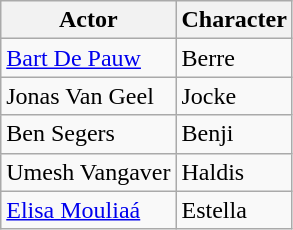<table class="wikitable">
<tr>
<th>Actor</th>
<th>Character</th>
</tr>
<tr>
<td><a href='#'>Bart De Pauw</a></td>
<td>Berre</td>
</tr>
<tr>
<td>Jonas Van Geel</td>
<td>Jocke</td>
</tr>
<tr>
<td>Ben Segers</td>
<td>Benji</td>
</tr>
<tr>
<td>Umesh Vangaver</td>
<td>Haldis</td>
</tr>
<tr>
<td><a href='#'>Elisa Mouliaá</a></td>
<td>Estella</td>
</tr>
</table>
